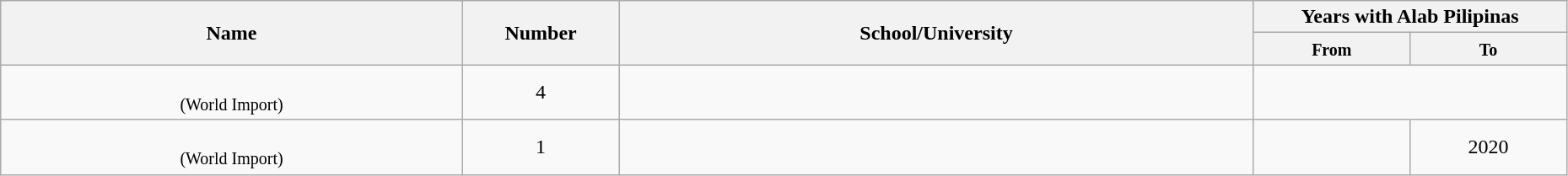<table class="wikitable sortable" style="text-align:center" width="98%">
<tr>
<th style="width:180px;" rowspan="2">Name</th>
<th style="width:10%;" colspan="2" rowspan="2">Number</th>
<th style="width:250px;" rowspan="2">School/University</th>
<th style="width:180px; text-align:center;" colspan="2">Years with Alab Pilipinas</th>
</tr>
<tr>
<th style="width:10%; text-align:center;"><small>From</small></th>
<th style="width:10%; text-align:center;"><small>To</small></th>
</tr>
<tr>
<td><br><small>(World Import)</small></td>
<td colspan="2">4</td>
<td></td>
<td colspan="2"></td>
</tr>
<tr>
<td><br><small>(World Import)</small></td>
<td colspan="2">1</td>
<td></td>
<td></td>
<td>2020</td>
</tr>
</table>
